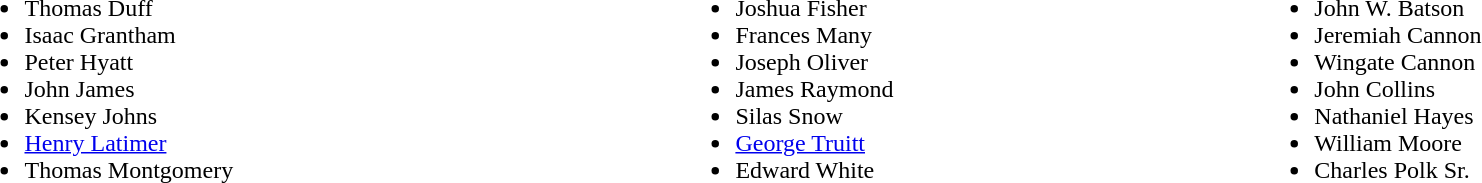<table width=100%>
<tr valign=top>
<td><br><ul><li>Thomas Duff</li><li>Isaac Grantham</li><li>Peter Hyatt</li><li>John James</li><li>Kensey Johns</li><li><a href='#'>Henry Latimer</a></li><li>Thomas Montgomery</li></ul></td>
<td><br><ul><li>Joshua Fisher</li><li>Frances Many</li><li>Joseph Oliver</li><li>James Raymond</li><li>Silas Snow</li><li><a href='#'>George Truitt</a></li><li>Edward White</li></ul></td>
<td><br><ul><li>John W. Batson</li><li>Jeremiah Cannon</li><li>Wingate Cannon</li><li>John Collins</li><li>Nathaniel Hayes</li><li>William Moore</li><li>Charles Polk Sr.</li></ul></td>
</tr>
</table>
